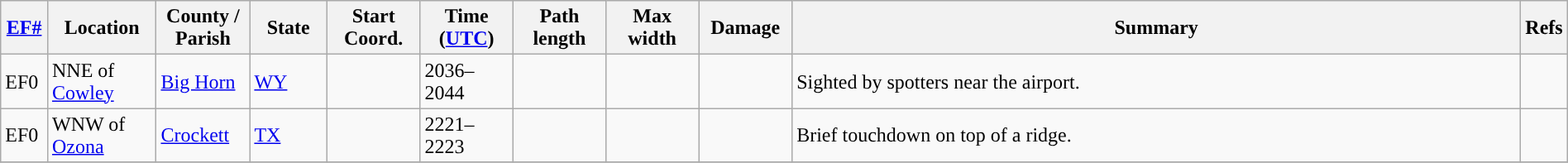<table class="wikitable sortable" style="width:100%;">
<tr>
<th scope="col" width="3%" align="center"><a href='#'>EF#</a></th>
<th scope="col" width="7%" align="center" class="unsortable">Location</th>
<th scope="col" width="6%" align="center" class="unsortable">County / Parish</th>
<th scope="col" width="5%" align="center">State</th>
<th scope="col" width="6%" class="unsortable" align="center">Start Coord.</th>
<th scope="col" width="6%" align="center">Time (<a href='#'>UTC</a>)</th>
<th scope="col" width="6%" align="center">Path length</th>
<th scope="col" width="6%" align="center">Max width</th>
<th scope="col" width="6%" align="center">Damage</th>
<th scope="col" width="48%" class="unsortable" align="center">Summary</th>
<th scope="col" width="48%" class="unsortable" align="center">Refs</th>
</tr>
<tr>
<td>EF0</td>
<td>NNE of <a href='#'>Cowley</a></td>
<td><a href='#'>Big Horn</a></td>
<td><a href='#'>WY</a></td>
<td></td>
<td>2036–2044</td>
<td></td>
<td></td>
<td></td>
<td>Sighted by spotters near the airport.</td>
<td></td>
</tr>
<tr>
<td>EF0</td>
<td>WNW of <a href='#'>Ozona</a></td>
<td><a href='#'>Crockett</a></td>
<td><a href='#'>TX</a></td>
<td></td>
<td>2221–2223</td>
<td></td>
<td></td>
<td></td>
<td>Brief touchdown on top of a ridge.</td>
<td></td>
</tr>
<tr>
</tr>
</table>
